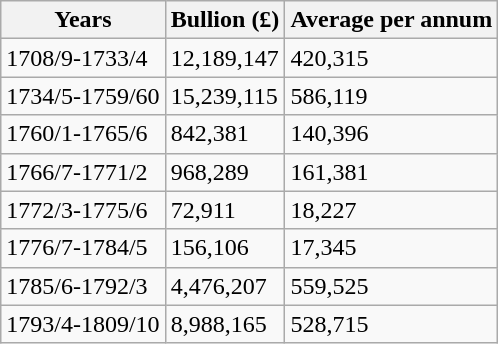<table class="wikitable sortable">
<tr>
<th>Years</th>
<th>Bullion (£)</th>
<th>Average per annum</th>
</tr>
<tr>
<td>1708/9-1733/4</td>
<td>12,189,147</td>
<td>420,315</td>
</tr>
<tr>
<td>1734/5-1759/60</td>
<td>15,239,115</td>
<td>586,119</td>
</tr>
<tr>
<td>1760/1-1765/6</td>
<td>842,381</td>
<td>140,396</td>
</tr>
<tr>
<td>1766/7-1771/2</td>
<td>968,289</td>
<td>161,381</td>
</tr>
<tr>
<td>1772/3-1775/6</td>
<td>72,911</td>
<td>18,227</td>
</tr>
<tr>
<td>1776/7-1784/5</td>
<td>156,106</td>
<td>17,345</td>
</tr>
<tr>
<td>1785/6-1792/3</td>
<td>4,476,207</td>
<td>559,525</td>
</tr>
<tr>
<td>1793/4-1809/10</td>
<td>8,988,165</td>
<td>528,715</td>
</tr>
</table>
